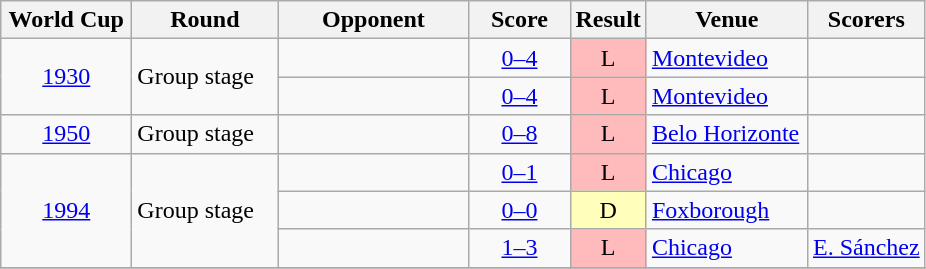<table class="wikitable" style="text-align:left;">
<tr>
<th width=80>World Cup</th>
<th width=90>Round</th>
<th width=120>Opponent</th>
<th width=60>Score</th>
<th width=40>Result</th>
<th width=100>Venue</th>
<th>Scorers</th>
</tr>
<tr>
<td rowspan="2" align=center><a href='#'>1930</a></td>
<td rowspan="2">Group stage</td>
<td></td>
<td align=center><a href='#'>0–4</a></td>
<td align=center bgcolor="#ffbbbb">L</td>
<td><a href='#'>Montevideo</a></td>
<td></td>
</tr>
<tr>
<td></td>
<td align=center><a href='#'>0–4</a></td>
<td align=center bgcolor="#ffbbbb">L</td>
<td><a href='#'>Montevideo</a></td>
<td></td>
</tr>
<tr>
<td rowspan="1" align=center><a href='#'>1950</a></td>
<td rowspan="1">Group stage</td>
<td></td>
<td align=center><a href='#'>0–8</a></td>
<td align=center bgcolor="#ffbbbb">L</td>
<td><a href='#'>Belo Horizonte</a></td>
<td></td>
</tr>
<tr>
<td rowspan="3" align=center><a href='#'>1994</a></td>
<td rowspan="3">Group stage</td>
<td></td>
<td align=center><a href='#'>0–1</a></td>
<td align=center bgcolor="#ffbbbb">L</td>
<td><a href='#'>Chicago</a></td>
<td></td>
</tr>
<tr>
<td></td>
<td align=center><a href='#'>0–0</a></td>
<td align=center bgcolor="#ffffbb">D</td>
<td><a href='#'>Foxborough</a></td>
<td></td>
</tr>
<tr>
<td></td>
<td align=center><a href='#'>1–3</a></td>
<td align=center bgcolor="#ffbbbb">L</td>
<td><a href='#'>Chicago</a></td>
<td><a href='#'>E. Sánchez</a></td>
</tr>
<tr>
</tr>
</table>
